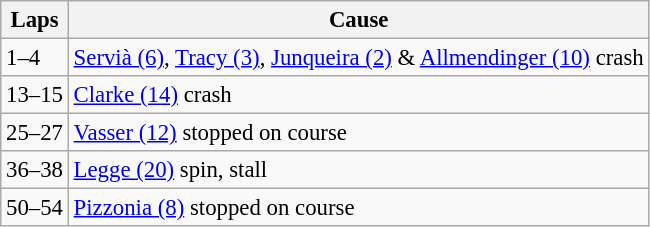<table class="wikitable" style="font-size:95%;">
<tr>
<th>Laps</th>
<th>Cause</th>
</tr>
<tr>
<td>1–4</td>
<td><a href='#'>Servià (6)</a>, <a href='#'>Tracy (3)</a>, <a href='#'>Junqueira (2)</a> & <a href='#'>Allmendinger (10)</a> crash</td>
</tr>
<tr>
<td>13–15</td>
<td><a href='#'>Clarke (14)</a> crash</td>
</tr>
<tr>
<td>25–27</td>
<td><a href='#'>Vasser (12)</a> stopped on course</td>
</tr>
<tr>
<td>36–38</td>
<td><a href='#'>Legge (20)</a> spin, stall</td>
</tr>
<tr>
<td>50–54</td>
<td><a href='#'>Pizzonia (8)</a> stopped on course</td>
</tr>
</table>
